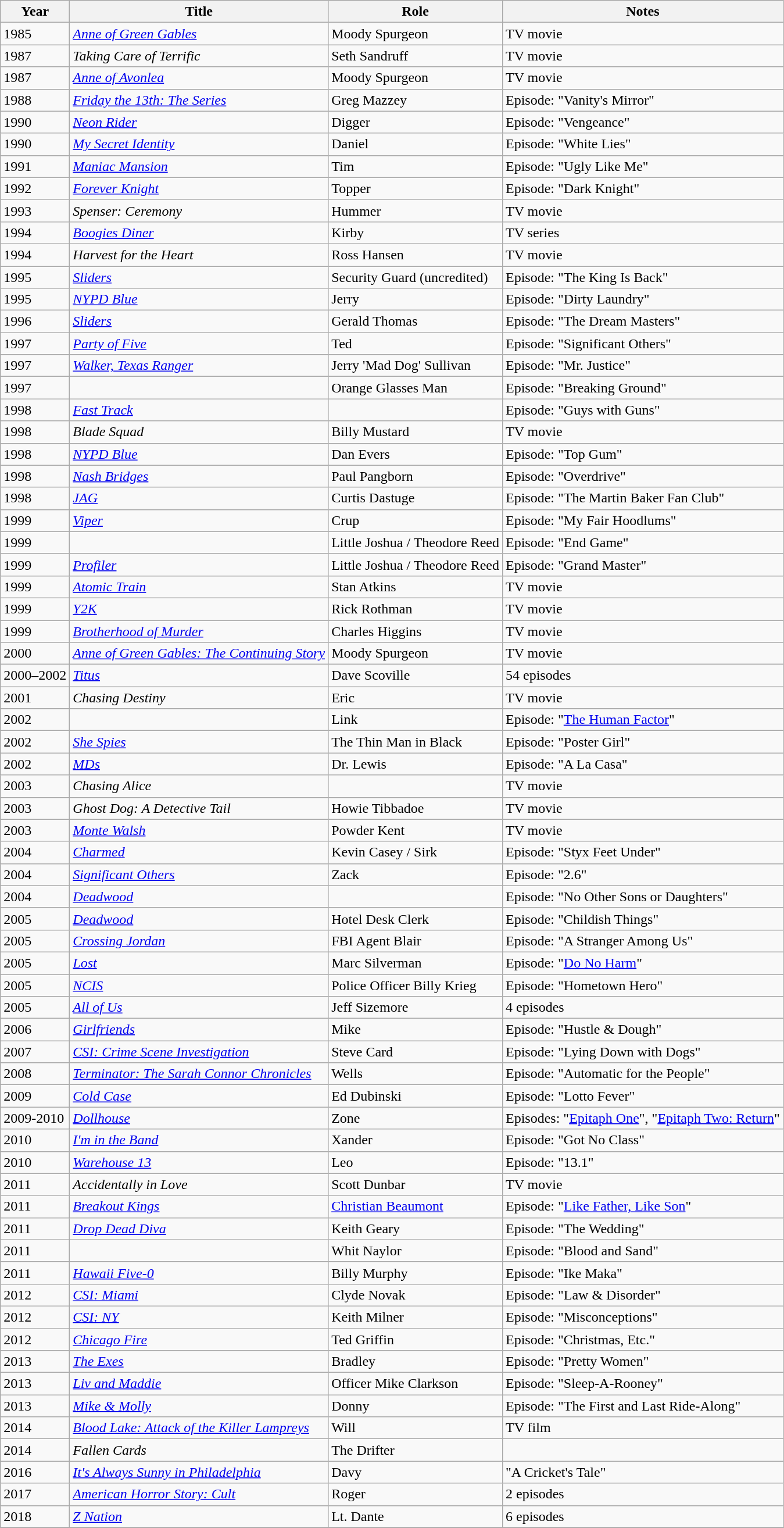<table class="wikitable sortable">
<tr>
<th>Year</th>
<th>Title</th>
<th>Role</th>
<th class="unsortable">Notes</th>
</tr>
<tr>
<td>1985</td>
<td><em><a href='#'>Anne of Green Gables</a></em></td>
<td>Moody Spurgeon</td>
<td>TV movie</td>
</tr>
<tr>
<td>1987</td>
<td><em>Taking Care of Terrific</em></td>
<td>Seth Sandruff</td>
<td>TV movie</td>
</tr>
<tr>
<td>1987</td>
<td><em><a href='#'>Anne of Avonlea</a></em></td>
<td>Moody Spurgeon</td>
<td>TV movie</td>
</tr>
<tr>
<td>1988</td>
<td><em><a href='#'>Friday the 13th: The Series</a></em></td>
<td>Greg Mazzey</td>
<td>Episode: "Vanity's Mirror"</td>
</tr>
<tr>
<td>1990</td>
<td><em><a href='#'>Neon Rider</a></em></td>
<td>Digger</td>
<td>Episode: "Vengeance"</td>
</tr>
<tr>
<td>1990</td>
<td><em><a href='#'>My Secret Identity</a></em></td>
<td>Daniel</td>
<td>Episode: "White Lies"</td>
</tr>
<tr>
<td>1991</td>
<td><em><a href='#'>Maniac Mansion</a></em></td>
<td>Tim</td>
<td>Episode: "Ugly Like Me"</td>
</tr>
<tr>
<td>1992</td>
<td><em><a href='#'>Forever Knight</a></em></td>
<td>Topper</td>
<td>Episode: "Dark Knight"</td>
</tr>
<tr>
<td>1993</td>
<td><em>Spenser: Ceremony</em></td>
<td>Hummer</td>
<td>TV movie</td>
</tr>
<tr>
<td>1994</td>
<td><em><a href='#'>Boogies Diner</a></em></td>
<td>Kirby</td>
<td>TV series</td>
</tr>
<tr>
<td>1994</td>
<td><em>Harvest for the Heart</em></td>
<td>Ross Hansen</td>
<td>TV movie</td>
</tr>
<tr>
<td>1995</td>
<td><em><a href='#'>Sliders</a></em></td>
<td>Security Guard (uncredited)</td>
<td>Episode: "The King Is Back"</td>
</tr>
<tr>
<td>1995</td>
<td><em><a href='#'>NYPD Blue</a></em></td>
<td>Jerry</td>
<td>Episode: "Dirty Laundry"</td>
</tr>
<tr>
<td>1996</td>
<td><em><a href='#'>Sliders</a></em></td>
<td>Gerald Thomas</td>
<td>Episode: "The Dream Masters"</td>
</tr>
<tr>
<td>1997</td>
<td><em><a href='#'>Party of Five</a></em></td>
<td>Ted</td>
<td>Episode: "Significant Others"</td>
</tr>
<tr>
<td>1997</td>
<td><em><a href='#'>Walker, Texas Ranger</a></em></td>
<td>Jerry 'Mad Dog' Sullivan</td>
<td>Episode: "Mr. Justice"</td>
</tr>
<tr>
<td>1997</td>
<td><em></em></td>
<td>Orange Glasses Man</td>
<td>Episode: "Breaking Ground"</td>
</tr>
<tr>
<td>1998</td>
<td><em><a href='#'>Fast Track</a></em></td>
<td></td>
<td>Episode: "Guys with Guns"</td>
</tr>
<tr>
<td>1998</td>
<td><em>Blade Squad</em></td>
<td>Billy Mustard</td>
<td>TV movie</td>
</tr>
<tr>
<td>1998</td>
<td><em><a href='#'>NYPD Blue</a></em></td>
<td>Dan Evers</td>
<td>Episode: "Top Gum"</td>
</tr>
<tr>
<td>1998</td>
<td><em><a href='#'>Nash Bridges</a></em></td>
<td>Paul Pangborn</td>
<td>Episode: "Overdrive"</td>
</tr>
<tr>
<td>1998</td>
<td><em><a href='#'>JAG</a></em></td>
<td>Curtis Dastuge</td>
<td>Episode: "The Martin Baker Fan Club"</td>
</tr>
<tr>
<td>1999</td>
<td><em><a href='#'>Viper</a></em></td>
<td>Crup</td>
<td>Episode: "My Fair Hoodlums"</td>
</tr>
<tr>
<td>1999</td>
<td><em></em></td>
<td>Little Joshua / Theodore Reed</td>
<td>Episode: "End Game"</td>
</tr>
<tr>
<td>1999</td>
<td><em><a href='#'>Profiler</a></em></td>
<td>Little Joshua / Theodore Reed</td>
<td>Episode: "Grand Master"</td>
</tr>
<tr>
<td>1999</td>
<td><em><a href='#'>Atomic Train</a></em></td>
<td>Stan Atkins</td>
<td>TV movie</td>
</tr>
<tr>
<td>1999</td>
<td><em><a href='#'>Y2K</a></em></td>
<td>Rick Rothman</td>
<td>TV movie</td>
</tr>
<tr>
<td>1999</td>
<td><em><a href='#'>Brotherhood of Murder</a></em></td>
<td>Charles Higgins</td>
<td>TV movie</td>
</tr>
<tr>
<td>2000</td>
<td><em><a href='#'>Anne of Green Gables: The Continuing Story</a></em></td>
<td>Moody Spurgeon</td>
<td>TV movie</td>
</tr>
<tr>
<td>2000–2002</td>
<td><em><a href='#'>Titus</a></em></td>
<td>Dave Scoville</td>
<td>54 episodes</td>
</tr>
<tr>
<td>2001</td>
<td><em>Chasing Destiny</em></td>
<td>Eric</td>
<td>TV movie</td>
</tr>
<tr>
<td>2002</td>
<td><em></em></td>
<td>Link</td>
<td>Episode: "<a href='#'>The Human Factor</a>"</td>
</tr>
<tr>
<td>2002</td>
<td><em><a href='#'>She Spies</a></em></td>
<td>The Thin Man in Black</td>
<td>Episode: "Poster Girl"</td>
</tr>
<tr>
<td>2002</td>
<td><em><a href='#'>MDs</a></em></td>
<td>Dr. Lewis</td>
<td>Episode: "A La Casa"</td>
</tr>
<tr>
<td>2003</td>
<td><em>Chasing Alice</em></td>
<td></td>
<td>TV movie</td>
</tr>
<tr>
<td>2003</td>
<td><em>Ghost Dog: A Detective Tail</em></td>
<td>Howie Tibbadoe</td>
<td>TV movie</td>
</tr>
<tr>
<td>2003</td>
<td><em><a href='#'>Monte Walsh</a></em></td>
<td>Powder Kent</td>
<td>TV movie</td>
</tr>
<tr>
<td>2004</td>
<td><em><a href='#'>Charmed</a></em></td>
<td>Kevin Casey / Sirk</td>
<td>Episode: "Styx Feet Under"</td>
</tr>
<tr>
<td>2004</td>
<td><em><a href='#'>Significant Others</a></em></td>
<td>Zack</td>
<td>Episode: "2.6"</td>
</tr>
<tr>
<td>2004</td>
<td><em><a href='#'>Deadwood</a></em></td>
<td></td>
<td>Episode: "No Other Sons or Daughters"</td>
</tr>
<tr>
<td>2005</td>
<td><em><a href='#'>Deadwood</a></em></td>
<td>Hotel Desk Clerk</td>
<td>Episode: "Childish Things"</td>
</tr>
<tr>
<td>2005</td>
<td><em><a href='#'>Crossing Jordan</a></em></td>
<td>FBI Agent Blair</td>
<td>Episode: "A Stranger Among Us"</td>
</tr>
<tr>
<td>2005</td>
<td><em><a href='#'>Lost</a></em></td>
<td>Marc Silverman</td>
<td>Episode: "<a href='#'>Do No Harm</a>"</td>
</tr>
<tr>
<td>2005</td>
<td><em><a href='#'>NCIS</a></em></td>
<td>Police Officer Billy Krieg</td>
<td>Episode: "Hometown Hero"</td>
</tr>
<tr>
<td>2005</td>
<td><em><a href='#'>All of Us</a></em></td>
<td>Jeff Sizemore</td>
<td>4 episodes</td>
</tr>
<tr>
<td>2006</td>
<td><em><a href='#'>Girlfriends</a></em></td>
<td>Mike</td>
<td>Episode: "Hustle & Dough"</td>
</tr>
<tr>
<td>2007</td>
<td><em><a href='#'>CSI: Crime Scene Investigation</a></em></td>
<td>Steve Card</td>
<td>Episode: "Lying Down with Dogs"</td>
</tr>
<tr>
<td>2008</td>
<td><em><a href='#'>Terminator: The Sarah Connor Chronicles</a></em></td>
<td>Wells</td>
<td>Episode: "Automatic for the People"</td>
</tr>
<tr>
<td>2009</td>
<td><em><a href='#'>Cold Case</a></em></td>
<td>Ed Dubinski</td>
<td>Episode: "Lotto Fever"</td>
</tr>
<tr>
<td>2009-2010</td>
<td><em><a href='#'>Dollhouse</a></em></td>
<td>Zone</td>
<td>Episodes: "<a href='#'>Epitaph One</a>", "<a href='#'>Epitaph Two: Return</a>"</td>
</tr>
<tr>
<td>2010</td>
<td><em><a href='#'>I'm in the Band</a></em></td>
<td>Xander</td>
<td>Episode: "Got No Class"</td>
</tr>
<tr>
<td>2010</td>
<td><em><a href='#'>Warehouse 13</a></em></td>
<td>Leo</td>
<td>Episode: "13.1"</td>
</tr>
<tr>
<td>2011</td>
<td><em>Accidentally in Love</em></td>
<td>Scott Dunbar</td>
<td>TV movie</td>
</tr>
<tr>
<td>2011</td>
<td><em><a href='#'>Breakout Kings</a></em></td>
<td><a href='#'>Christian Beaumont</a></td>
<td>Episode: "<a href='#'>Like Father, Like Son</a>"</td>
</tr>
<tr>
<td>2011</td>
<td><em><a href='#'>Drop Dead Diva</a></em></td>
<td>Keith Geary</td>
<td>Episode: "The Wedding"</td>
</tr>
<tr>
<td>2011</td>
<td><em></em></td>
<td>Whit Naylor</td>
<td>Episode: "Blood and Sand"</td>
</tr>
<tr>
<td>2011</td>
<td><em><a href='#'>Hawaii Five-0</a></em></td>
<td>Billy Murphy</td>
<td>Episode: "Ike Maka"</td>
</tr>
<tr>
<td>2012</td>
<td><em><a href='#'>CSI: Miami</a></em></td>
<td>Clyde Novak</td>
<td>Episode: "Law & Disorder"</td>
</tr>
<tr>
<td>2012</td>
<td><em><a href='#'>CSI: NY</a></em></td>
<td>Keith Milner</td>
<td>Episode: "Misconceptions"</td>
</tr>
<tr>
<td>2012</td>
<td><em><a href='#'>Chicago Fire</a></em></td>
<td>Ted Griffin</td>
<td>Episode: "Christmas, Etc."</td>
</tr>
<tr>
<td>2013</td>
<td data-sort-value="Exes, The"><em><a href='#'>The Exes</a></em></td>
<td>Bradley</td>
<td>Episode: "Pretty Women"</td>
</tr>
<tr>
<td>2013</td>
<td><em><a href='#'>Liv and Maddie</a></em></td>
<td>Officer Mike Clarkson</td>
<td>Episode: "Sleep-A-Rooney"</td>
</tr>
<tr>
<td>2013</td>
<td><em><a href='#'>Mike & Molly</a></em></td>
<td>Donny</td>
<td>Episode: "The First and Last Ride-Along"</td>
</tr>
<tr>
<td>2014</td>
<td><em><a href='#'>Blood Lake: Attack of the Killer Lampreys</a></em></td>
<td>Will</td>
<td>TV film</td>
</tr>
<tr>
<td>2014</td>
<td><em>Fallen Cards</em></td>
<td>The Drifter</td>
<td></td>
</tr>
<tr>
<td>2016</td>
<td><em><a href='#'>It's Always Sunny in Philadelphia</a></em></td>
<td>Davy</td>
<td>"A Cricket's Tale"</td>
</tr>
<tr>
<td>2017</td>
<td><em><a href='#'>American Horror Story: Cult</a></em></td>
<td>Roger</td>
<td>2 episodes</td>
</tr>
<tr>
<td>2018</td>
<td><em><a href='#'>Z Nation</a></em></td>
<td>Lt. Dante</td>
<td>6 episodes</td>
</tr>
<tr>
</tr>
</table>
